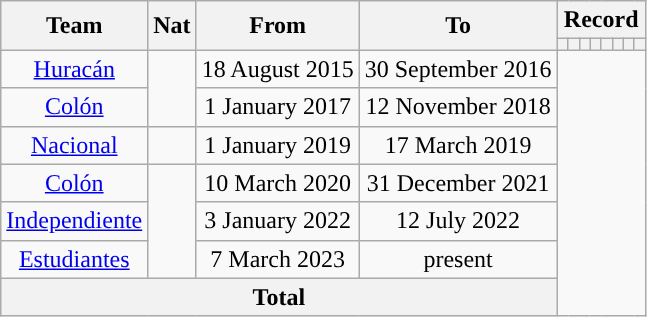<table class="wikitable" tyle="text-align: center">
<tr>
<th rowspan="2">Team</th>
<th rowspan="2">Nat</th>
<th rowspan="2">From</th>
<th rowspan="2">To</th>
<th colspan="8">Record</th>
</tr>
<tr>
<th></th>
<th></th>
<th></th>
<th></th>
<th></th>
<th></th>
<th></th>
<th></th>
</tr>
<tr>
<td align=center><a href='#'>Huracán</a></td>
<td rowspan="2"></td>
<td align=center>18 August 2015</td>
<td align=center>30 September 2016<br></td>
</tr>
<tr>
<td align=center><a href='#'>Colón</a></td>
<td align=center>1 January 2017</td>
<td align=center>12 November 2018<br></td>
</tr>
<tr>
<td align=center><a href='#'>Nacional</a></td>
<td></td>
<td align=center>1 January 2019</td>
<td align=center>17 March 2019<br></td>
</tr>
<tr>
<td align=center><a href='#'>Colón</a></td>
<td rowspan="3"></td>
<td align=center>10 March 2020</td>
<td align=center>31 December 2021<br></td>
</tr>
<tr>
<td align=center><a href='#'>Independiente</a></td>
<td align=center>3 January 2022</td>
<td align=center>12 July 2022<br></td>
</tr>
<tr>
<td align=center><a href='#'>Estudiantes</a></td>
<td align=center>7 March 2023</td>
<td align=center>present<br></td>
</tr>
<tr>
<th colspan="4">Total<br></th>
</tr>
</table>
